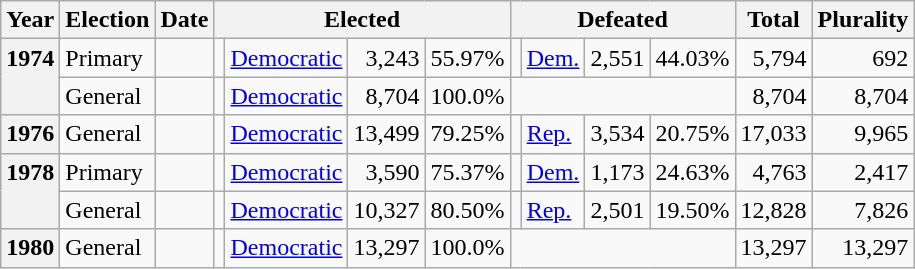<table class=wikitable>
<tr>
<th>Year</th>
<th>Election</th>
<th>Date</th>
<th ! colspan="4">Elected</th>
<th ! colspan="4">Defeated</th>
<th>Total</th>
<th>Plurality</th>
</tr>
<tr>
<th rowspan="2" valign="top">1974</th>
<td valign="top">Primary</td>
<td valign="top"></td>
<td valign="top"></td>
<td valign="top" ><a href='#'>Democratic</a></td>
<td valign="top" align="right">3,243</td>
<td valign="top" align="right">55.97%</td>
<td valign="top"></td>
<td valign="top" ><a href='#'>Dem.</a></td>
<td valign="top" align="right">2,551</td>
<td valign="top" align="right">44.03%</td>
<td valign="top" align="right">5,794</td>
<td valign="top" align="right">692</td>
</tr>
<tr>
<td valign="top">General</td>
<td valign="top"></td>
<td valign="top"></td>
<td valign="top" ><a href='#'>Democratic</a></td>
<td valign="top" align="right">8,704</td>
<td valign="top" align="right">100.0%</td>
<td colspan="4"></td>
<td valign="top" align="right">8,704</td>
<td valign="top" align="right">8,704</td>
</tr>
<tr>
<th valign="top">1976</th>
<td valign="top">General</td>
<td valign="top"></td>
<td valign="top"></td>
<td valign="top" ><a href='#'>Democratic</a></td>
<td valign="top" align="right">13,499</td>
<td valign="top" align="right">79.25%</td>
<td valign="top"></td>
<td valign="top" ><a href='#'>Rep.</a></td>
<td valign="top" align="right">3,534</td>
<td valign="top" align="right">20.75%</td>
<td valign="top" align="right">17,033</td>
<td valign="top" align="right">9,965</td>
</tr>
<tr>
<th rowspan="2" valign="top">1978</th>
<td valign="top">Primary</td>
<td valign="top"></td>
<td valign="top"></td>
<td valign="top" ><a href='#'>Democratic</a></td>
<td valign="top" align="right">3,590</td>
<td valign="top" align="right">75.37%</td>
<td valign="top"></td>
<td valign="top" ><a href='#'>Dem.</a></td>
<td valign="top" align="right">1,173</td>
<td valign="top" align="right">24.63%</td>
<td valign="top" align="right">4,763</td>
<td valign="top" align="right">2,417</td>
</tr>
<tr>
<td valign="top">General</td>
<td valign="top"></td>
<td valign="top"></td>
<td valign="top" ><a href='#'>Democratic</a></td>
<td valign="top" align="right">10,327</td>
<td valign="top" align="right">80.50%</td>
<td valign="top"></td>
<td valign="top" ><a href='#'>Rep.</a></td>
<td valign="top" align="right">2,501</td>
<td valign="top" align="right">19.50%</td>
<td valign="top" align="right">12,828</td>
<td valign="top" align="right">7,826</td>
</tr>
<tr>
<th valign="top">1980</th>
<td valign="top">General</td>
<td valign="top"></td>
<td valign="top"></td>
<td valign="top" ><a href='#'>Democratic</a></td>
<td valign="top" align="right">13,297</td>
<td valign="top" align="right">100.0%</td>
<td colspan="4"></td>
<td valign="top" align="right">13,297</td>
<td valign="top" align="right">13,297</td>
</tr>
</table>
